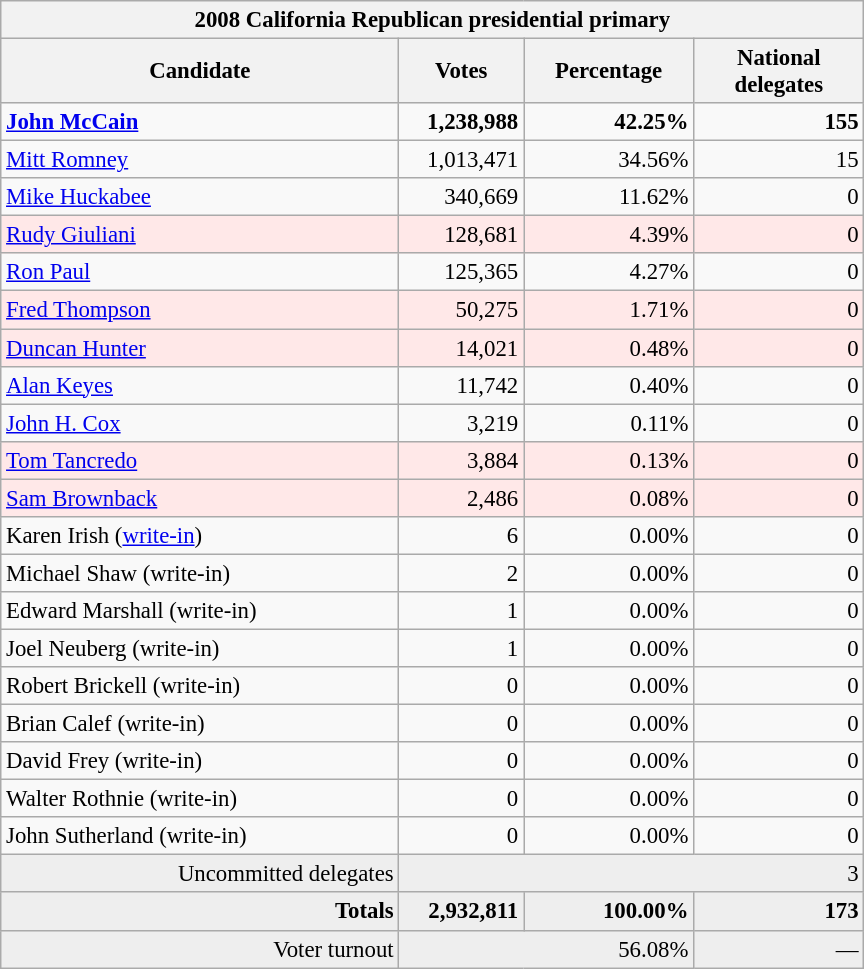<table class="wikitable" style="font-size: 95%;">
<tr>
<th colspan="4">2008 California Republican presidential primary</th>
</tr>
<tr>
<th style="width: 17em">Candidate</th>
<th style="width: 5em">Votes</th>
<th style="width: 7em">Percentage</th>
<th style="width: 7em">National delegates</th>
</tr>
<tr>
<td><strong><a href='#'>John McCain</a></strong></td>
<td align="right"><strong>1,238,988</strong></td>
<td align="right"><strong>42.25%</strong></td>
<td align="right"><strong>155</strong></td>
</tr>
<tr>
<td><a href='#'>Mitt Romney</a></td>
<td align="right">1,013,471</td>
<td align="right">34.56%</td>
<td align="right">15</td>
</tr>
<tr>
<td><a href='#'>Mike Huckabee</a></td>
<td align="right">340,669</td>
<td align="right">11.62%</td>
<td align="right">0</td>
</tr>
<tr bgcolor=#FFE8E8>
<td><a href='#'>Rudy Giuliani</a></td>
<td align="right">128,681</td>
<td align="right">4.39%</td>
<td align="right">0</td>
</tr>
<tr>
<td><a href='#'>Ron Paul</a></td>
<td align="right">125,365</td>
<td align="right">4.27%</td>
<td align="right">0</td>
</tr>
<tr bgcolor=#FFE8E8>
<td><a href='#'>Fred Thompson</a></td>
<td align="right">50,275</td>
<td align="right">1.71%</td>
<td align="right">0</td>
</tr>
<tr bgcolor=#FFE8E8>
<td><a href='#'>Duncan Hunter</a></td>
<td align="right">14,021</td>
<td align="right">0.48%</td>
<td align="right">0</td>
</tr>
<tr>
<td><a href='#'>Alan Keyes</a></td>
<td align="right">11,742</td>
<td align="right">0.40%</td>
<td align="right">0</td>
</tr>
<tr>
<td><a href='#'>John H. Cox</a></td>
<td align="right">3,219</td>
<td align="right">0.11%</td>
<td align="right">0</td>
</tr>
<tr bgcolor=#FFE8E8>
<td><a href='#'>Tom Tancredo</a></td>
<td align="right">3,884</td>
<td align="right">0.13%</td>
<td align="right">0</td>
</tr>
<tr bgcolor=#FFE8E8>
<td><a href='#'>Sam Brownback</a></td>
<td align="right">2,486</td>
<td align="right">0.08%</td>
<td align="right">0</td>
</tr>
<tr>
<td>Karen Irish (<a href='#'>write-in</a>)</td>
<td align="right">6</td>
<td align="right">0.00%</td>
<td align="right">0</td>
</tr>
<tr>
<td>Michael Shaw (write-in)</td>
<td align="right">2</td>
<td align="right">0.00%</td>
<td align="right">0</td>
</tr>
<tr>
<td>Edward Marshall (write-in)</td>
<td align="right">1</td>
<td align="right">0.00%</td>
<td align="right">0</td>
</tr>
<tr>
<td>Joel Neuberg (write-in)</td>
<td align="right">1</td>
<td align="right">0.00%</td>
<td align="right">0</td>
</tr>
<tr>
<td>Robert Brickell (write-in)</td>
<td align="right">0</td>
<td align="right">0.00%</td>
<td align="right">0</td>
</tr>
<tr>
<td>Brian Calef (write-in)</td>
<td align="right">0</td>
<td align="right">0.00%</td>
<td align="right">0</td>
</tr>
<tr>
<td>David Frey (write-in)</td>
<td align="right">0</td>
<td align="right">0.00%</td>
<td align="right">0</td>
</tr>
<tr>
<td>Walter Rothnie (write-in)</td>
<td align="right">0</td>
<td align="right">0.00%</td>
<td align="right">0</td>
</tr>
<tr>
<td>John Sutherland (write-in)</td>
<td align="right">0</td>
<td align="right">0.00%</td>
<td align="right">0</td>
</tr>
<tr bgcolor="#EEEEEE">
<td align="right">Uncommitted delegates</td>
<td colspan="3" align="right">3</td>
</tr>
<tr bgcolor="#EEEEEE">
<td align="right"><strong>Totals</strong></td>
<td align="right"><strong>2,932,811</strong></td>
<td align="right"><strong>100.00%</strong></td>
<td align="right"><strong>173</strong></td>
</tr>
<tr bgcolor="#EEEEEE">
<td align="right">Voter turnout</td>
<td colspan="2" align="right">56.08%</td>
<td align="right">—</td>
</tr>
</table>
